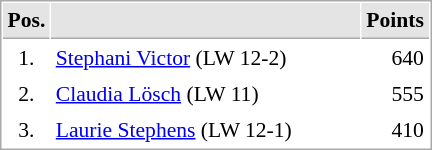<table cellspacing="1" cellpadding="3" style="border:1px solid #AAAAAA;font-size:90%">
<tr bgcolor="#E4E4E4">
<th style="border-bottom:1px solid #AAAAAA" width=10>Pos.</th>
<th style="border-bottom:1px solid #AAAAAA" width=200></th>
<th style="border-bottom:1px solid #AAAAAA" width=20>Points</th>
</tr>
<tr>
<td align="center">1.</td>
<td> <a href='#'>Stephani Victor</a> (LW 12-2)</td>
<td align="right">640</td>
</tr>
<tr>
<td align="center">2.</td>
<td> <a href='#'>Claudia Lösch</a> (LW 11)</td>
<td align="right">555</td>
</tr>
<tr>
<td align="center">3.</td>
<td> <a href='#'>Laurie Stephens</a> (LW 12-1)</td>
<td align="right">410</td>
</tr>
</table>
